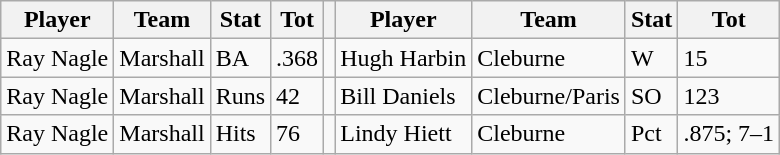<table class="wikitable">
<tr>
<th>Player</th>
<th>Team</th>
<th>Stat</th>
<th>Tot</th>
<th></th>
<th>Player</th>
<th>Team</th>
<th>Stat</th>
<th>Tot</th>
</tr>
<tr>
<td>Ray Nagle</td>
<td>Marshall</td>
<td>BA</td>
<td>.368</td>
<td></td>
<td>Hugh Harbin</td>
<td>Cleburne</td>
<td>W</td>
<td>15</td>
</tr>
<tr>
<td>Ray Nagle</td>
<td>Marshall</td>
<td>Runs</td>
<td>42</td>
<td></td>
<td>Bill Daniels</td>
<td>Cleburne/Paris</td>
<td>SO</td>
<td>123</td>
</tr>
<tr>
<td>Ray Nagle</td>
<td>Marshall</td>
<td>Hits</td>
<td>76</td>
<td></td>
<td>Lindy Hiett</td>
<td>Cleburne</td>
<td>Pct</td>
<td>.875; 7–1</td>
</tr>
</table>
